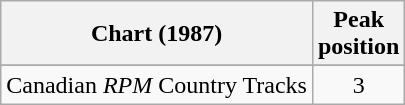<table class="wikitable sortable">
<tr>
<th align="left">Chart (1987)</th>
<th align="center">Peak<br>position</th>
</tr>
<tr>
</tr>
<tr>
<td align="left">Canadian <em>RPM</em> Country Tracks</td>
<td align="center">3</td>
</tr>
</table>
